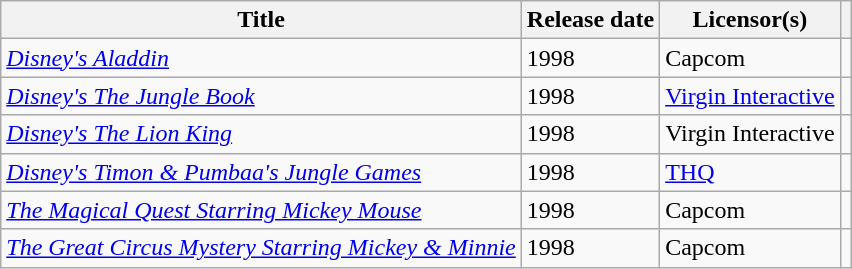<table class="wikitable plainrowheaders sortable">
<tr>
<th>Title</th>
<th>Release date</th>
<th>Licensor(s)</th>
<th></th>
</tr>
<tr>
<td><em><a href='#'>Disney's Aladdin</a></em></td>
<td>1998</td>
<td>Capcom</td>
<td></td>
</tr>
<tr>
<td><em><a href='#'>Disney's The Jungle Book</a></em></td>
<td>1998</td>
<td><a href='#'>Virgin Interactive</a></td>
<td></td>
</tr>
<tr>
<td><em><a href='#'>Disney's The Lion King</a></em></td>
<td>1998</td>
<td>Virgin Interactive</td>
<td></td>
</tr>
<tr>
<td><em><a href='#'>Disney's Timon & Pumbaa's Jungle Games</a></em></td>
<td>1998</td>
<td><a href='#'>THQ</a></td>
<td></td>
</tr>
<tr>
<td><em><a href='#'>The Magical Quest Starring Mickey Mouse</a></em></td>
<td>1998</td>
<td>Capcom</td>
<td></td>
</tr>
<tr>
<td><em><a href='#'>The Great Circus Mystery Starring Mickey & Minnie</a></em></td>
<td>1998</td>
<td>Capcom</td>
<td></td>
</tr>
</table>
